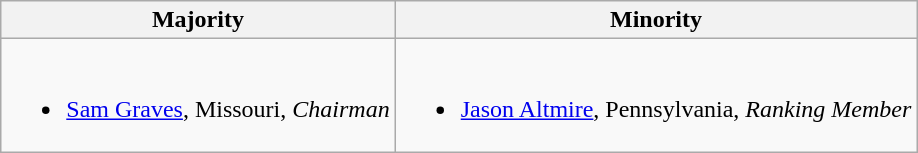<table class=wikitable>
<tr>
<th>Majority</th>
<th>Minority</th>
</tr>
<tr>
<td><br><ul><li><a href='#'>Sam Graves</a>, Missouri, <em>Chairman</em></li></ul></td>
<td><br><ul><li><a href='#'>Jason Altmire</a>, Pennsylvania, <em>Ranking Member</em></li></ul></td>
</tr>
</table>
